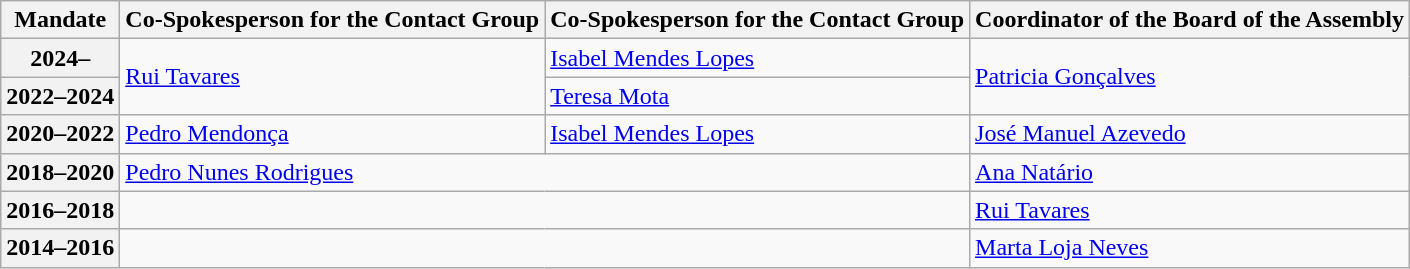<table class="wikitable" style="text-align:left;">
<tr>
<th>Mandate</th>
<th>Co-Spokesperson for the Contact Group</th>
<th>Co-Spokesperson for the Contact Group</th>
<th>Coordinator of the Board of the Assembly</th>
</tr>
<tr>
<th>2024–</th>
<td rowspan=2><a href='#'>Rui Tavares</a></td>
<td><a href='#'>Isabel Mendes Lopes</a></td>
<td rowspan=2><a href='#'>Patricia Gonçalves</a></td>
</tr>
<tr>
<th>2022–2024</th>
<td><a href='#'>Teresa Mota</a></td>
</tr>
<tr>
<th>2020–2022</th>
<td><a href='#'>Pedro Mendonça</a></td>
<td><a href='#'>Isabel Mendes Lopes</a></td>
<td><a href='#'>José Manuel Azevedo</a></td>
</tr>
<tr>
<th>2018–2020</th>
<td colspan=2><a href='#'>Pedro Nunes Rodrigues</a></td>
<td align="left"><a href='#'>Ana Natário</a></td>
</tr>
<tr>
<th>2016–2018</th>
<td colspan=2></td>
<td align="left"><a href='#'>Rui Tavares</a></td>
</tr>
<tr>
<th>2014–2016</th>
<td colspan=2></td>
<td align="left"><a href='#'>Marta Loja Neves</a></td>
</tr>
</table>
